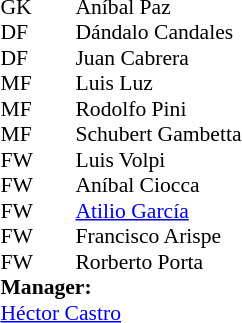<table cellspacing="0" cellpadding="0" style="font-size:90%; margin:0.2em auto;">
<tr>
<th width="25"></th>
<th width="25"></th>
</tr>
<tr>
<td>GK</td>
<td></td>
<td>  Aníbal Paz</td>
</tr>
<tr>
<td>DF</td>
<td></td>
<td> Dándalo Candales</td>
</tr>
<tr>
<td>DF</td>
<td></td>
<td> Juan Cabrera</td>
</tr>
<tr>
<td>MF</td>
<td></td>
<td> Luis Luz</td>
</tr>
<tr>
<td>MF</td>
<td></td>
<td> Rodolfo Pini</td>
</tr>
<tr>
<td>MF</td>
<td></td>
<td> Schubert Gambetta</td>
</tr>
<tr>
<td>FW</td>
<td></td>
<td> Luis Volpi</td>
</tr>
<tr>
<td>FW</td>
<td></td>
<td> Aníbal Ciocca</td>
</tr>
<tr>
<td>FW</td>
<td></td>
<td> <a href='#'>Atilio García</a></td>
</tr>
<tr>
<td>FW</td>
<td></td>
<td> Francisco Arispe</td>
</tr>
<tr>
<td>FW</td>
<td></td>
<td> Rorberto Porta</td>
</tr>
<tr>
<td colspan=3><strong>Manager:</strong></td>
</tr>
<tr>
<td colspan=4> <a href='#'>Héctor Castro</a></td>
</tr>
</table>
